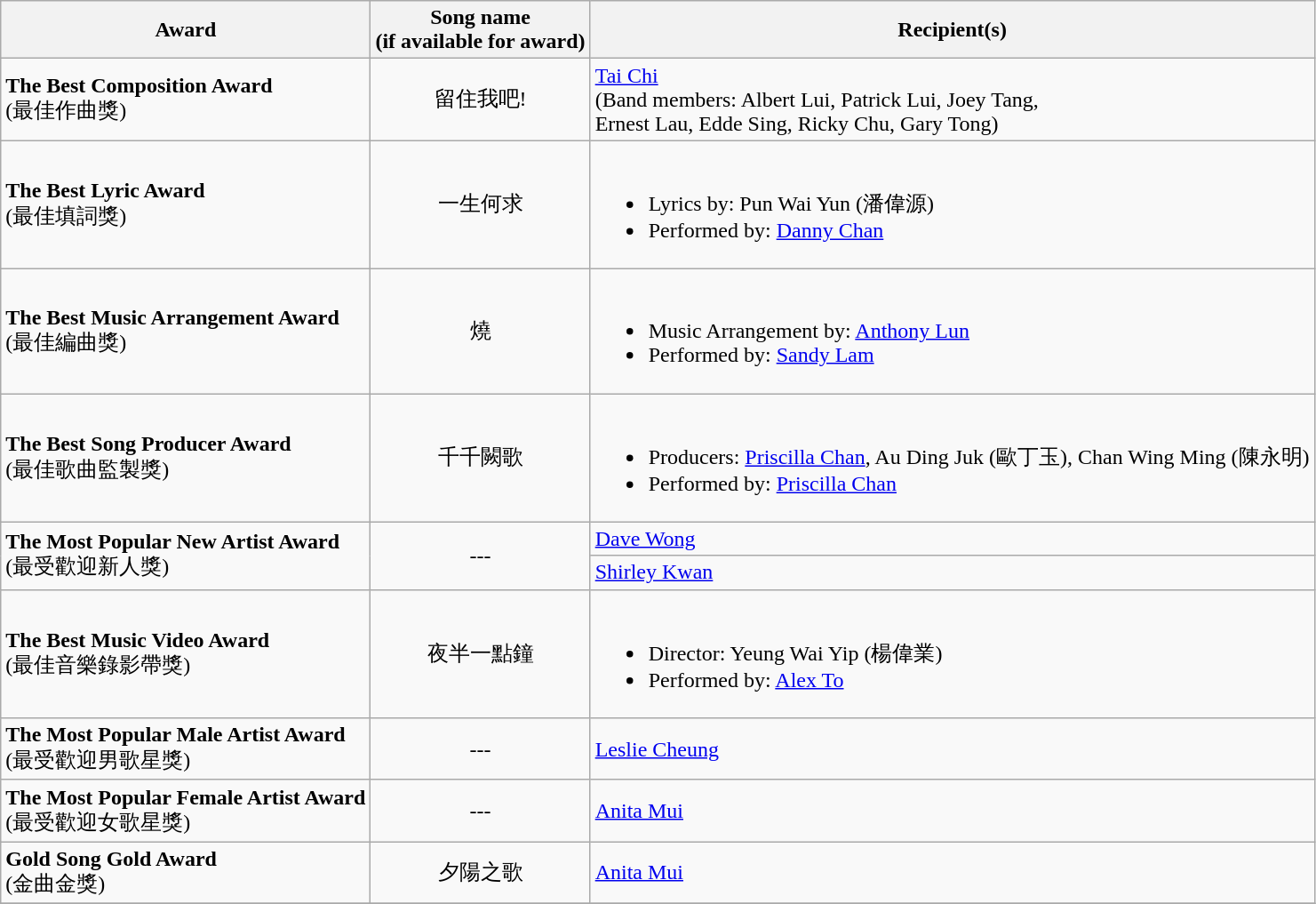<table class="wikitable">
<tr>
<th>Award</th>
<th>Song name<br>(if available for award)</th>
<th>Recipient(s)</th>
</tr>
<tr>
<td><strong>The Best Composition Award</strong><br>(最佳作曲獎)</td>
<td style="text-align: center;">留住我吧!</td>
<td><a href='#'>Tai Chi</a><br>(Band members: Albert Lui, Patrick Lui, Joey Tang,<br>Ernest Lau, Edde Sing, Ricky Chu, Gary Tong)</td>
</tr>
<tr>
<td><strong>The Best Lyric Award</strong><br>(最佳填詞獎)</td>
<td style="text-align: center;">一生何求</td>
<td><br><ul><li>Lyrics by: Pun Wai Yun (潘偉源)</li><li>Performed by: <a href='#'>Danny Chan</a></li></ul></td>
</tr>
<tr>
<td><strong>The Best Music Arrangement Award</strong><br>(最佳編曲獎)</td>
<td style="text-align: center;">燒</td>
<td><br><ul><li>Music Arrangement by: <a href='#'>Anthony Lun</a></li><li>Performed by: <a href='#'>Sandy Lam</a></li></ul></td>
</tr>
<tr>
<td><strong>The Best Song Producer Award</strong><br>(最佳歌曲監製獎)</td>
<td style="text-align: center;">千千闕歌</td>
<td><br><ul><li>Producers: <a href='#'>Priscilla Chan</a>, Au Ding Juk (歐丁玉), Chan Wing Ming (陳永明)</li><li>Performed by: <a href='#'>Priscilla Chan</a></li></ul></td>
</tr>
<tr>
<td rowspan = 2><strong>The Most Popular New Artist Award</strong><br>(最受歡迎新人獎)</td>
<td rowspan = 2 style="text-align: center;">---</td>
<td><a href='#'>Dave Wong</a></td>
</tr>
<tr>
<td><a href='#'>Shirley Kwan</a></td>
</tr>
<tr>
<td><strong>The Best Music Video Award</strong><br>(最佳音樂錄影帶獎)</td>
<td style="text-align: center;">夜半一點鐘</td>
<td><br><ul><li>Director: Yeung Wai Yip (楊偉業)</li><li>Performed by: <a href='#'>Alex To</a></li></ul></td>
</tr>
<tr>
<td><strong>The Most Popular Male Artist Award</strong><br>(最受歡迎男歌星獎)</td>
<td style="text-align: center;">---</td>
<td><a href='#'>Leslie Cheung</a></td>
</tr>
<tr>
<td><strong>The Most Popular Female Artist Award</strong><br>(最受歡迎女歌星獎)</td>
<td style="text-align: center;">---</td>
<td><a href='#'>Anita Mui</a></td>
</tr>
<tr>
<td><strong>Gold Song Gold Award</strong><br>(金曲金獎)</td>
<td style="text-align: center;">夕陽之歌</td>
<td><a href='#'>Anita Mui</a></td>
</tr>
<tr>
</tr>
</table>
